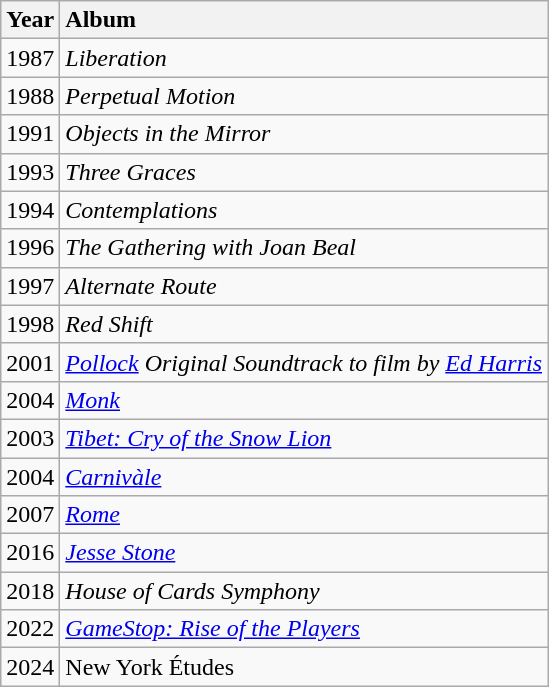<table class="wikitable"}>
<tr>
<th style="text-align:left; vertical-align:top;">Year</th>
<th style="text-align:left; vertical-align:top;">Album</th>
</tr>
<tr>
<td style="text-align:left; vertical-align:top;">1987</td>
<td style="text-align:left; vertical-align:top;"><em>Liberation</em></td>
</tr>
<tr>
<td style="text-align:left; vertical-align:top;">1988</td>
<td style="text-align:left; vertical-align:top;"><em>Perpetual Motion</em></td>
</tr>
<tr>
<td style="text-align:left; vertical-align:top;">1991</td>
<td style="text-align:left; vertical-align:top;"><em>Objects in the Mirror</em></td>
</tr>
<tr>
<td style="text-align:left; vertical-align:top;">1993</td>
<td style="text-align:left; vertical-align:top;"><em>Three Graces</em></td>
</tr>
<tr>
<td style="text-align:left; vertical-align:top;">1994</td>
<td style="text-align:left; vertical-align:top;"><em>Contemplations</em></td>
</tr>
<tr>
<td style="text-align:left; vertical-align:top;">1996</td>
<td style="text-align:left; vertical-align:top;"><em>The Gathering with Joan Beal</em></td>
</tr>
<tr>
<td style="text-align:left; vertical-align:top;">1997</td>
<td style="text-align:left; vertical-align:top;"><em>Alternate Route</em></td>
</tr>
<tr>
<td style="text-align:left; vertical-align:top;">1998</td>
<td style="text-align:left; vertical-align:top;"><em>Red Shift</em></td>
</tr>
<tr>
<td style="text-align:left; vertical-align:top;">2001</td>
<td style="text-align:left; vertical-align:top;"><em><a href='#'>Pollock</a> Original Soundtrack to film by <a href='#'>Ed Harris</a></em></td>
</tr>
<tr>
<td style="text-align:left; vertical-align:top;">2004</td>
<td style="text-align:left; vertical-align:top;"><em><a href='#'>Monk</a></em></td>
</tr>
<tr>
<td style="text-align:left; vertical-align:top;">2003</td>
<td style="text-align:left; vertical-align:top;"><em><a href='#'>Tibet: Cry of the Snow Lion</a></em></td>
</tr>
<tr>
<td style="text-align:left; vertical-align:top;">2004</td>
<td style="text-align:left; vertical-align:top;"><em><a href='#'>Carnivàle</a></em></td>
</tr>
<tr>
<td style="text-align:left; vertical-align:top;">2007</td>
<td style="text-align:left; vertical-align:top;"><em><a href='#'>Rome</a></em></td>
</tr>
<tr>
<td style="text-align:left; vertical-align:top;">2016</td>
<td style="text-align:left; vertical-align:top;"><em><a href='#'>Jesse Stone</a></em></td>
</tr>
<tr>
<td style="text-align:left; vertical-align:top;">2018</td>
<td style="text-align:left; vertical-align:top;"><em>House of Cards Symphony</em></td>
</tr>
<tr>
<td style="text-align:left; vertical-align:top;">2022</td>
<td style="text-align:left; vertical-align:top;"><em><a href='#'>GameStop: Rise of the Players</a></em></td>
</tr>
<tr>
<td>2024</td>
<td>New York Études</td>
</tr>
</table>
